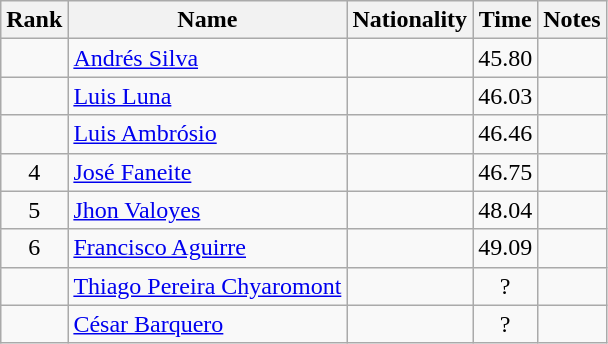<table class="wikitable sortable" style="text-align:center">
<tr>
<th>Rank</th>
<th>Name</th>
<th>Nationality</th>
<th>Time</th>
<th>Notes</th>
</tr>
<tr>
<td align=center></td>
<td align=left><a href='#'>Andrés Silva</a></td>
<td align=left></td>
<td>45.80</td>
<td></td>
</tr>
<tr>
<td align=center></td>
<td align=left><a href='#'>Luis Luna</a></td>
<td align=left></td>
<td>46.03</td>
<td></td>
</tr>
<tr>
<td align=center></td>
<td align=left><a href='#'>Luis Ambrósio</a></td>
<td align=left></td>
<td>46.46</td>
<td></td>
</tr>
<tr>
<td align=center>4</td>
<td align=left><a href='#'>José Faneite</a></td>
<td align=left></td>
<td>46.75</td>
<td></td>
</tr>
<tr>
<td align=center>5</td>
<td align=left><a href='#'>Jhon Valoyes</a></td>
<td align=left></td>
<td>48.04</td>
<td></td>
</tr>
<tr>
<td align=center>6</td>
<td align=left><a href='#'>Francisco Aguirre</a></td>
<td align=left></td>
<td>49.09</td>
<td></td>
</tr>
<tr>
<td align=center></td>
<td align=left><a href='#'>Thiago Pereira Chyaromont</a></td>
<td align=left></td>
<td>?</td>
<td></td>
</tr>
<tr>
<td align=center></td>
<td align=left><a href='#'>César Barquero</a></td>
<td align=left></td>
<td>?</td>
<td></td>
</tr>
</table>
